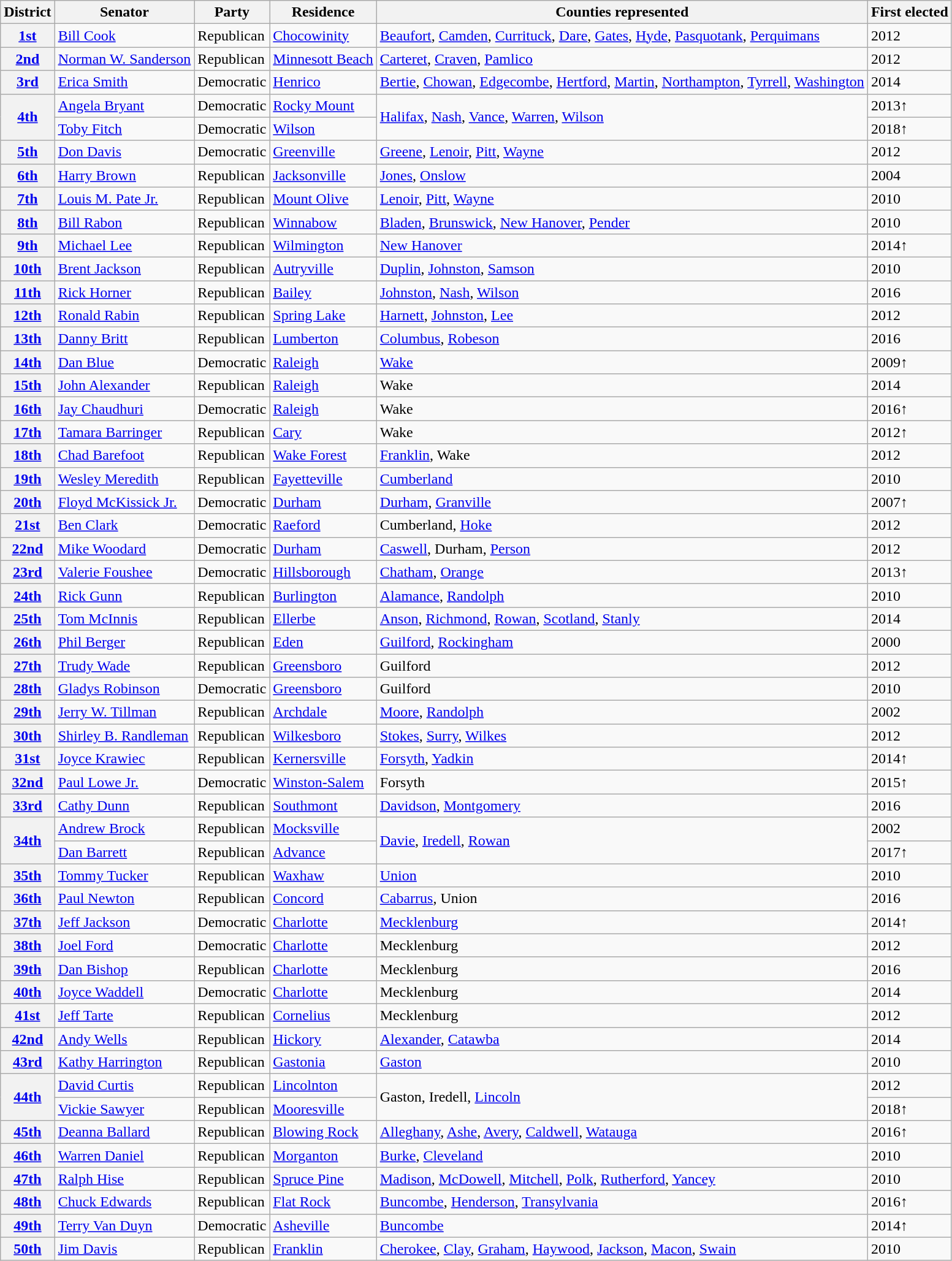<table class="wikitable sortable">
<tr>
<th>District</th>
<th>Senator</th>
<th>Party</th>
<th>Residence</th>
<th>Counties represented</th>
<th>First elected</th>
</tr>
<tr>
<th><a href='#'>1st</a></th>
<td data-sort-value="Cook, Bill"><a href='#'>Bill Cook</a></td>
<td>Republican</td>
<td><a href='#'>Chocowinity</a></td>
<td><a href='#'>Beaufort</a>, <a href='#'>Camden</a>, <a href='#'>Currituck</a>, <a href='#'>Dare</a>, <a href='#'>Gates</a>, <a href='#'>Hyde</a>, <a href='#'>Pasquotank</a>, <a href='#'>Perquimans</a></td>
<td>2012</td>
</tr>
<tr>
<th><a href='#'>2nd</a></th>
<td data-sort-value="Sanderson, Norman W."><a href='#'>Norman W. Sanderson</a></td>
<td>Republican</td>
<td><a href='#'>Minnesott Beach</a></td>
<td><a href='#'>Carteret</a>, <a href='#'>Craven</a>, <a href='#'>Pamlico</a></td>
<td>2012</td>
</tr>
<tr>
<th><a href='#'>3rd</a></th>
<td data-sort-value="Smith, Erica"><a href='#'>Erica Smith</a></td>
<td>Democratic</td>
<td><a href='#'>Henrico</a></td>
<td><a href='#'>Bertie</a>, <a href='#'>Chowan</a>, <a href='#'>Edgecombe</a>, <a href='#'>Hertford</a>, <a href='#'>Martin</a>, <a href='#'>Northampton</a>, <a href='#'>Tyrrell</a>, <a href='#'>Washington</a></td>
<td>2014</td>
</tr>
<tr>
<th rowspan=2><a href='#'>4th</a></th>
<td data-sort-value="Bryant, Angela"><a href='#'>Angela Bryant</a></td>
<td>Democratic</td>
<td><a href='#'>Rocky Mount</a></td>
<td rowspan=2><a href='#'>Halifax</a>, <a href='#'>Nash</a>, <a href='#'>Vance</a>, <a href='#'>Warren</a>, <a href='#'>Wilson</a></td>
<td>2013↑</td>
</tr>
<tr>
<td data-sort-value="Fitch, Toby"><a href='#'>Toby Fitch</a></td>
<td>Democratic</td>
<td><a href='#'>Wilson</a></td>
<td>2018↑</td>
</tr>
<tr>
<th><a href='#'>5th</a></th>
<td data-sort-value="Davis, Don"><a href='#'>Don Davis</a></td>
<td>Democratic</td>
<td><a href='#'>Greenville</a></td>
<td><a href='#'>Greene</a>, <a href='#'>Lenoir</a>, <a href='#'>Pitt</a>, <a href='#'>Wayne</a></td>
<td>2012</td>
</tr>
<tr>
<th><a href='#'>6th</a></th>
<td data-sort-value="Brown, Harry"><a href='#'>Harry Brown</a></td>
<td>Republican</td>
<td><a href='#'>Jacksonville</a></td>
<td><a href='#'>Jones</a>, <a href='#'>Onslow</a></td>
<td>2004</td>
</tr>
<tr>
<th><a href='#'>7th</a></th>
<td data-sort-value="Pate, Louis M. Jr."><a href='#'>Louis M. Pate Jr.</a></td>
<td>Republican</td>
<td><a href='#'>Mount Olive</a></td>
<td><a href='#'>Lenoir</a>, <a href='#'>Pitt</a>, <a href='#'>Wayne</a></td>
<td>2010</td>
</tr>
<tr>
<th><a href='#'>8th</a></th>
<td data-sort-value="Rabon, Bill"><a href='#'>Bill Rabon</a></td>
<td>Republican</td>
<td><a href='#'>Winnabow</a></td>
<td><a href='#'>Bladen</a>, <a href='#'>Brunswick</a>, <a href='#'>New Hanover</a>, <a href='#'>Pender</a></td>
<td>2010</td>
</tr>
<tr>
<th><a href='#'>9th</a></th>
<td data-sort-value="Lee, Michael"><a href='#'>Michael Lee</a></td>
<td>Republican</td>
<td><a href='#'>Wilmington</a></td>
<td><a href='#'>New Hanover</a></td>
<td>2014↑</td>
</tr>
<tr>
<th><a href='#'>10th</a></th>
<td data-sort-value="Jackson, Brent"><a href='#'>Brent Jackson</a></td>
<td>Republican</td>
<td><a href='#'>Autryville</a></td>
<td><a href='#'>Duplin</a>, <a href='#'>Johnston</a>, <a href='#'>Samson</a></td>
<td>2010</td>
</tr>
<tr>
<th><a href='#'>11th</a></th>
<td data-sort-value="Horner, Rick"><a href='#'>Rick Horner</a></td>
<td>Republican</td>
<td><a href='#'>Bailey</a></td>
<td><a href='#'>Johnston</a>, <a href='#'>Nash</a>, <a href='#'>Wilson</a></td>
<td>2016</td>
</tr>
<tr>
<th><a href='#'>12th</a></th>
<td data-sort-value="Rabin, Ronald J."><a href='#'>Ronald Rabin</a></td>
<td>Republican</td>
<td><a href='#'>Spring Lake</a></td>
<td><a href='#'>Harnett</a>, <a href='#'>Johnston</a>, <a href='#'>Lee</a></td>
<td>2012</td>
</tr>
<tr>
<th><a href='#'>13th</a></th>
<td data-sort-value="Britt, Danny"><a href='#'>Danny Britt</a></td>
<td>Republican</td>
<td><a href='#'>Lumberton</a></td>
<td><a href='#'>Columbus</a>, <a href='#'>Robeson</a></td>
<td>2016</td>
</tr>
<tr>
<th><a href='#'>14th</a></th>
<td data-sort-value="Blue, Dan"><a href='#'>Dan Blue</a></td>
<td>Democratic</td>
<td><a href='#'>Raleigh</a></td>
<td><a href='#'>Wake</a></td>
<td>2009↑</td>
</tr>
<tr>
<th><a href='#'>15th</a></th>
<td data-sort-value="Alexander, John M. Jr."><a href='#'>John Alexander</a></td>
<td>Republican</td>
<td><a href='#'>Raleigh</a></td>
<td>Wake</td>
<td>2014</td>
</tr>
<tr>
<th><a href='#'>16th</a></th>
<td data-sort-value="Chaudhuri, Jay"><a href='#'>Jay Chaudhuri</a></td>
<td>Democratic</td>
<td><a href='#'>Raleigh</a></td>
<td>Wake</td>
<td>2016↑</td>
</tr>
<tr>
<th><a href='#'>17th</a></th>
<td data-sort-value="Barringer, Tamara"><a href='#'>Tamara Barringer</a></td>
<td>Republican</td>
<td><a href='#'>Cary</a></td>
<td>Wake</td>
<td>2012↑</td>
</tr>
<tr>
<th><a href='#'>18th</a></th>
<td data-sort-value="Barefoot, Chad"><a href='#'>Chad Barefoot</a></td>
<td>Republican</td>
<td><a href='#'>Wake Forest</a></td>
<td><a href='#'>Franklin</a>, Wake</td>
<td>2012</td>
</tr>
<tr>
<th><a href='#'>19th</a></th>
<td data-sort-value="Meredith, Wesley"><a href='#'>Wesley Meredith</a></td>
<td>Republican</td>
<td><a href='#'>Fayetteville</a></td>
<td><a href='#'>Cumberland</a></td>
<td>2010</td>
</tr>
<tr>
<th><a href='#'>20th</a></th>
<td data-sort-value="McKissick, Floyd B. Jr."><a href='#'>Floyd McKissick Jr.</a></td>
<td>Democratic</td>
<td><a href='#'>Durham</a></td>
<td><a href='#'>Durham</a>, <a href='#'>Granville</a></td>
<td>2007↑</td>
</tr>
<tr>
<th><a href='#'>21st</a></th>
<td data-sort-value="Clark, Ben"><a href='#'>Ben Clark</a></td>
<td>Democratic</td>
<td><a href='#'>Raeford</a></td>
<td>Cumberland, <a href='#'>Hoke</a></td>
<td>2012</td>
</tr>
<tr>
<th><a href='#'>22nd</a></th>
<td data-sort-value="Woodard, Mike"><a href='#'>Mike Woodard</a></td>
<td>Democratic</td>
<td><a href='#'>Durham</a></td>
<td><a href='#'>Caswell</a>, Durham, <a href='#'>Person</a></td>
<td>2012</td>
</tr>
<tr>
<th><a href='#'>23rd</a></th>
<td data-sort-value="Foushee, Valerie"><a href='#'>Valerie Foushee</a></td>
<td>Democratic</td>
<td><a href='#'>Hillsborough</a></td>
<td><a href='#'>Chatham</a>, <a href='#'>Orange</a></td>
<td>2013↑</td>
</tr>
<tr>
<th><a href='#'>24th</a></th>
<td data-sort-value="Gunn, Rick"><a href='#'>Rick Gunn</a></td>
<td>Republican</td>
<td><a href='#'>Burlington</a></td>
<td><a href='#'>Alamance</a>, <a href='#'>Randolph</a></td>
<td>2010</td>
</tr>
<tr>
<th><a href='#'>25th</a></th>
<td data-sort-value="McInnis, Tom"><a href='#'>Tom McInnis</a></td>
<td>Republican</td>
<td><a href='#'>Ellerbe</a></td>
<td><a href='#'>Anson</a>, <a href='#'>Richmond</a>, <a href='#'>Rowan</a>, <a href='#'>Scotland</a>, <a href='#'>Stanly</a></td>
<td>2014</td>
</tr>
<tr>
<th><a href='#'>26th</a></th>
<td data-sort-value="Berger, Phil"><a href='#'>Phil Berger</a></td>
<td>Republican</td>
<td><a href='#'>Eden</a></td>
<td><a href='#'>Guilford</a>, <a href='#'>Rockingham</a></td>
<td>2000</td>
</tr>
<tr>
<th><a href='#'>27th</a></th>
<td data-sort-value="Wade, Trudy"><a href='#'>Trudy Wade</a></td>
<td>Republican</td>
<td><a href='#'>Greensboro</a></td>
<td>Guilford</td>
<td>2012</td>
</tr>
<tr>
<th><a href='#'>28th</a></th>
<td data-sort-value="Robinson, Gladys A."><a href='#'>Gladys Robinson</a></td>
<td>Democratic</td>
<td><a href='#'>Greensboro</a></td>
<td>Guilford</td>
<td>2010</td>
</tr>
<tr>
<th><a href='#'>29th</a></th>
<td data-sort-value="Tillman, Jerry W."><a href='#'>Jerry W. Tillman</a></td>
<td>Republican</td>
<td><a href='#'>Archdale</a></td>
<td><a href='#'>Moore</a>, <a href='#'>Randolph</a></td>
<td>2002</td>
</tr>
<tr>
<th><a href='#'>30th</a></th>
<td data-sort-value="Randleman, Shirley"><a href='#'>Shirley B. Randleman</a></td>
<td>Republican</td>
<td><a href='#'>Wilkesboro</a></td>
<td><a href='#'>Stokes</a>, <a href='#'>Surry</a>, <a href='#'>Wilkes</a></td>
<td>2012</td>
</tr>
<tr>
<th><a href='#'>31st</a></th>
<td data-sort-value="Krawiec, Joyce"><a href='#'>Joyce Krawiec</a></td>
<td>Republican</td>
<td><a href='#'>Kernersville</a></td>
<td><a href='#'>Forsyth</a>, <a href='#'>Yadkin</a></td>
<td>2014↑</td>
</tr>
<tr>
<th><a href='#'>32nd</a></th>
<td data-sort-value="Lowe, Paul Jr."><a href='#'>Paul Lowe Jr.</a></td>
<td>Democratic</td>
<td><a href='#'>Winston-Salem</a></td>
<td>Forsyth</td>
<td>2015↑</td>
</tr>
<tr>
<th><a href='#'>33rd</a></th>
<td data-sort-value="Dunn, Cathy"><a href='#'>Cathy Dunn</a></td>
<td>Republican</td>
<td><a href='#'>Southmont</a></td>
<td><a href='#'>Davidson</a>, <a href='#'>Montgomery</a></td>
<td>2016</td>
</tr>
<tr>
<th rowspan=2><a href='#'>34th</a></th>
<td data-sort-value="Brock, Andrew"><a href='#'>Andrew Brock</a></td>
<td>Republican</td>
<td><a href='#'>Mocksville</a></td>
<td rowspan=2><a href='#'>Davie</a>, <a href='#'>Iredell</a>, <a href='#'>Rowan</a></td>
<td>2002</td>
</tr>
<tr>
<td data-sort-value="Barrett, Dan"><a href='#'>Dan Barrett</a></td>
<td>Republican</td>
<td><a href='#'>Advance</a></td>
<td>2017↑</td>
</tr>
<tr>
<th><a href='#'>35th</a></th>
<td data-sort-value="Tucker, Tommy"><a href='#'>Tommy Tucker</a></td>
<td>Republican</td>
<td><a href='#'>Waxhaw</a></td>
<td><a href='#'>Union</a></td>
<td>2010</td>
</tr>
<tr>
<th><a href='#'>36th</a></th>
<td data-sort-value="Newton, Paul"><a href='#'>Paul Newton</a></td>
<td>Republican</td>
<td><a href='#'>Concord</a></td>
<td><a href='#'>Cabarrus</a>, Union</td>
<td>2016</td>
</tr>
<tr>
<th><a href='#'>37th</a></th>
<td data-sort-value="Jackson, Jeff"><a href='#'>Jeff Jackson</a></td>
<td>Democratic</td>
<td><a href='#'>Charlotte</a></td>
<td><a href='#'>Mecklenburg</a></td>
<td>2014↑</td>
</tr>
<tr>
<th><a href='#'>38th</a></th>
<td data-sort-value="Ford, Joel D. M."><a href='#'>Joel Ford</a></td>
<td>Democratic</td>
<td><a href='#'>Charlotte</a></td>
<td>Mecklenburg</td>
<td>2012</td>
</tr>
<tr>
<th><a href='#'>39th</a></th>
<td data-sort-value="Bishop, Dan"><a href='#'>Dan Bishop</a></td>
<td>Republican</td>
<td><a href='#'>Charlotte</a></td>
<td>Mecklenburg</td>
<td>2016</td>
</tr>
<tr>
<th><a href='#'>40th</a></th>
<td data-sort-value="Waddell, Joyce"><a href='#'>Joyce Waddell</a></td>
<td>Democratic</td>
<td><a href='#'>Charlotte</a></td>
<td>Mecklenburg</td>
<td>2014</td>
</tr>
<tr>
<th><a href='#'>41st</a></th>
<td data-sort-value="Tarte, Jeff"><a href='#'>Jeff Tarte</a></td>
<td>Republican</td>
<td><a href='#'>Cornelius</a></td>
<td>Mecklenburg</td>
<td>2012</td>
</tr>
<tr>
<th><a href='#'>42nd</a></th>
<td data-sort-value="Wells, Andy"><a href='#'>Andy Wells</a></td>
<td>Republican</td>
<td><a href='#'>Hickory</a></td>
<td><a href='#'>Alexander</a>, <a href='#'>Catawba</a></td>
<td>2014</td>
</tr>
<tr>
<th><a href='#'>43rd</a></th>
<td data-sort-value="Harrington, Kathy"><a href='#'>Kathy Harrington</a></td>
<td>Republican</td>
<td><a href='#'>Gastonia</a></td>
<td><a href='#'>Gaston</a></td>
<td>2010</td>
</tr>
<tr>
<th rowspan=2><a href='#'>44th</a></th>
<td data-sort-value="Curtis, David"><a href='#'>David Curtis</a></td>
<td>Republican</td>
<td><a href='#'>Lincolnton</a></td>
<td rowspan=2>Gaston, Iredell, <a href='#'>Lincoln</a></td>
<td>2012</td>
</tr>
<tr>
<td data-sort-value="Sawyer, Vickie"><a href='#'>Vickie Sawyer</a></td>
<td>Republican</td>
<td><a href='#'>Mooresville</a></td>
<td>2018↑</td>
</tr>
<tr>
<th><a href='#'>45th</a></th>
<td data-sort-value="Ballard, Deanna"><a href='#'>Deanna Ballard</a></td>
<td>Republican</td>
<td><a href='#'>Blowing Rock</a></td>
<td><a href='#'>Alleghany</a>, <a href='#'>Ashe</a>, <a href='#'>Avery</a>, <a href='#'>Caldwell</a>, <a href='#'>Watauga</a></td>
<td>2016↑</td>
</tr>
<tr>
<th><a href='#'>46th</a></th>
<td data-sort-value="Daniel, Warren"><a href='#'>Warren Daniel</a></td>
<td>Republican</td>
<td><a href='#'>Morganton</a></td>
<td><a href='#'>Burke</a>, <a href='#'>Cleveland</a></td>
<td>2010</td>
</tr>
<tr>
<th><a href='#'>47th</a></th>
<td data-sort-value="Hise, Ralph"><a href='#'>Ralph Hise</a></td>
<td>Republican</td>
<td><a href='#'>Spruce Pine</a></td>
<td><a href='#'>Madison</a>, <a href='#'>McDowell</a>, <a href='#'>Mitchell</a>, <a href='#'>Polk</a>, <a href='#'>Rutherford</a>, <a href='#'>Yancey</a></td>
<td>2010</td>
</tr>
<tr>
<th><a href='#'>48th</a></th>
<td data-sort-value="Edwards, Chuck"><a href='#'>Chuck Edwards</a></td>
<td>Republican</td>
<td><a href='#'>Flat Rock</a></td>
<td><a href='#'>Buncombe</a>, <a href='#'>Henderson</a>, <a href='#'>Transylvania</a></td>
<td>2016↑</td>
</tr>
<tr>
<th><a href='#'>49th</a></th>
<td data-sort-value="Van Duyn, Terry"><a href='#'>Terry Van Duyn</a></td>
<td>Democratic</td>
<td><a href='#'>Asheville</a></td>
<td><a href='#'>Buncombe</a></td>
<td>2014↑</td>
</tr>
<tr>
<th><a href='#'>50th</a></th>
<td data-sort-value="Davis, Jim"><a href='#'>Jim Davis</a></td>
<td>Republican</td>
<td><a href='#'>Franklin</a></td>
<td><a href='#'>Cherokee</a>, <a href='#'>Clay</a>, <a href='#'>Graham</a>, <a href='#'>Haywood</a>, <a href='#'>Jackson</a>, <a href='#'>Macon</a>, <a href='#'>Swain</a></td>
<td>2010</td>
</tr>
</table>
